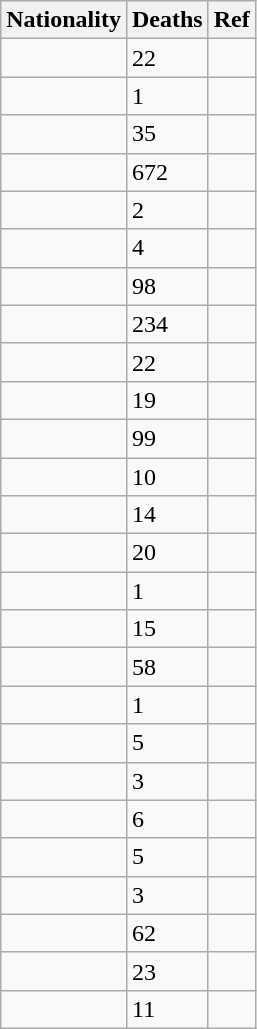<table class="wikitable sortable mw-collapsible">
<tr>
<th>Nationality</th>
<th>Deaths</th>
<th>Ref</th>
</tr>
<tr>
<td></td>
<td>22</td>
<td></td>
</tr>
<tr>
<td></td>
<td>1</td>
<td></td>
</tr>
<tr>
<td></td>
<td>35</td>
<td></td>
</tr>
<tr>
<td></td>
<td>672</td>
<td></td>
</tr>
<tr>
<td></td>
<td>2</td>
<td></td>
</tr>
<tr>
<td></td>
<td>4</td>
<td></td>
</tr>
<tr>
<td></td>
<td>98</td>
<td></td>
</tr>
<tr>
<td></td>
<td>234</td>
<td></td>
</tr>
<tr>
<td></td>
<td>22</td>
<td></td>
</tr>
<tr>
<td></td>
<td>19</td>
<td></td>
</tr>
<tr>
<td></td>
<td>99</td>
<td></td>
</tr>
<tr>
<td></td>
<td>10</td>
<td></td>
</tr>
<tr>
<td></td>
<td>14</td>
<td></td>
</tr>
<tr>
<td></td>
<td>20</td>
<td></td>
</tr>
<tr>
<td></td>
<td>1</td>
<td></td>
</tr>
<tr>
<td></td>
<td>15</td>
<td></td>
</tr>
<tr>
<td></td>
<td>58</td>
<td></td>
</tr>
<tr>
<td></td>
<td>1</td>
<td></td>
</tr>
<tr>
<td></td>
<td>5</td>
<td></td>
</tr>
<tr>
<td></td>
<td>3</td>
<td></td>
</tr>
<tr>
<td></td>
<td>6</td>
<td></td>
</tr>
<tr>
<td></td>
<td>5</td>
<td></td>
</tr>
<tr>
<td></td>
<td>3</td>
<td></td>
</tr>
<tr>
<td></td>
<td>62</td>
<td></td>
</tr>
<tr>
<td></td>
<td>23</td>
<td></td>
</tr>
<tr>
<td></td>
<td>11</td>
<td></td>
</tr>
</table>
